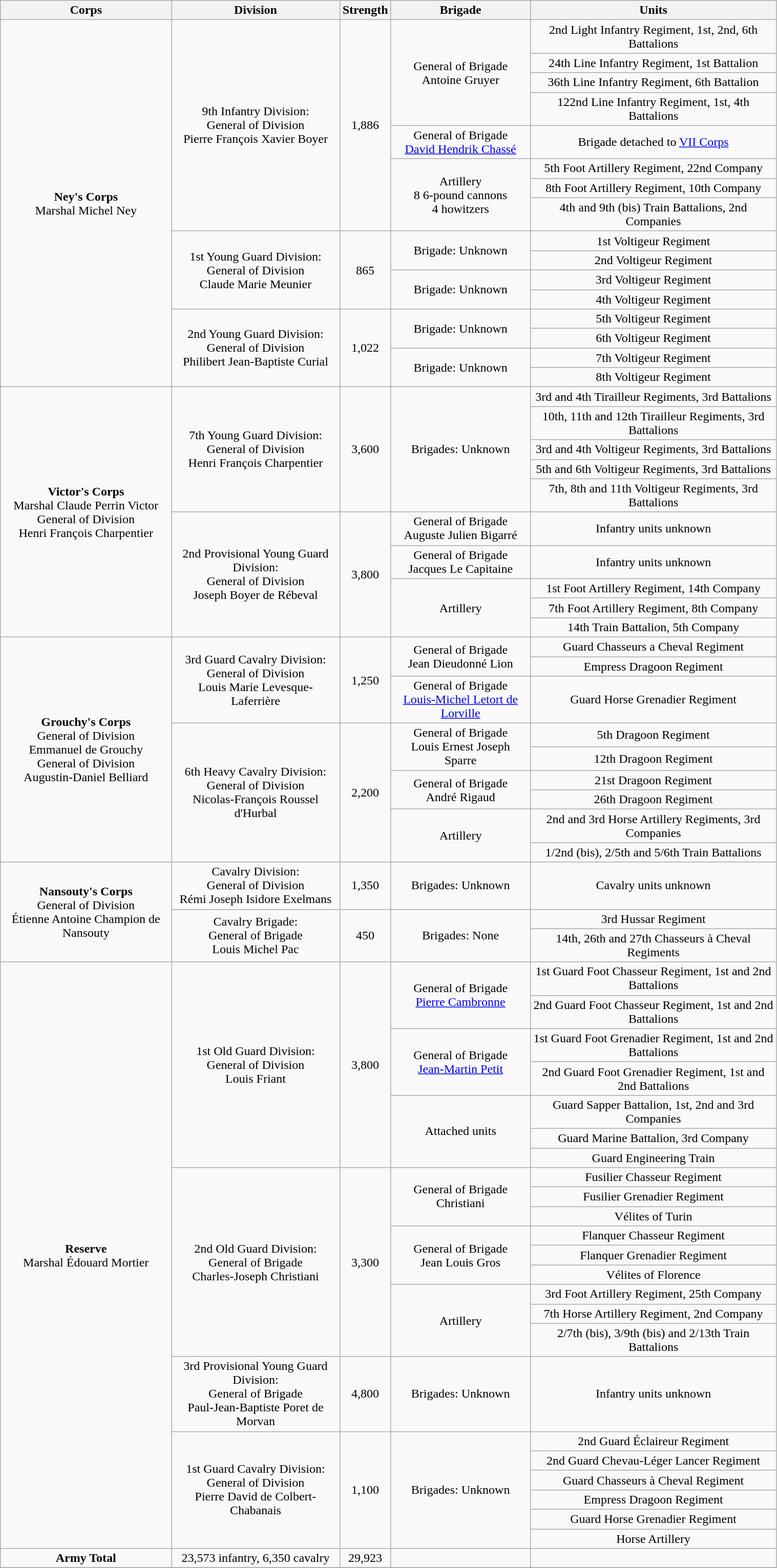<table class="wikitable collapsible collapsed" style="text-align:center; width:80%;">
<tr>
<th>Corps</th>
<th>Division</th>
<th>Strength</th>
<th>Brigade</th>
<th>Units</th>
</tr>
<tr mkj>
<td ROWSPAN=16><strong>Ney's Corps</strong><br>Marshal Michel Ney</td>
<td ROWSPAN=8>9th Infantry Division:<br>General of Division<br>Pierre François Xavier Boyer</td>
<td ROWSPAN=8>1,886</td>
<td ROWSPAN=4>General of Brigade<br>Antoine Gruyer</td>
<td>2nd Light Infantry Regiment, 1st, 2nd, 6th Battalions</td>
</tr>
<tr>
<td>24th Line Infantry Regiment, 1st Battalion</td>
</tr>
<tr>
<td>36th Line Infantry Regiment, 6th Battalion</td>
</tr>
<tr>
<td>122nd Line Infantry Regiment, 1st, 4th Battalions</td>
</tr>
<tr>
<td ROWSPAN=1>General of Brigade<br><a href='#'>David Hendrik Chassé</a></td>
<td>Brigade detached to <a href='#'>VII Corps</a></td>
</tr>
<tr>
<td ROWSPAN=3>Artillery<br>8 6-pound cannons<br>4 howitzers</td>
<td>5th Foot Artillery Regiment, 22nd Company</td>
</tr>
<tr>
<td>8th Foot Artillery Regiment, 10th Company</td>
</tr>
<tr>
<td>4th and 9th (bis) Train Battalions, 2nd Companies</td>
</tr>
<tr>
<td ROWSPAN=4>1st Young Guard Division:<br>General of Division<br>Claude Marie Meunier</td>
<td ROWSPAN=4>865</td>
<td ROWSPAN=2>Brigade: Unknown</td>
<td>1st Voltigeur Regiment</td>
</tr>
<tr>
<td>2nd Voltigeur Regiment</td>
</tr>
<tr>
<td ROWSPAN=2>Brigade: Unknown</td>
<td>3rd Voltigeur Regiment</td>
</tr>
<tr>
<td>4th Voltigeur Regiment</td>
</tr>
<tr>
<td ROWSPAN=4>2nd Young Guard Division:<br>General of Division<br>Philibert Jean-Baptiste Curial</td>
<td ROWSPAN=4>1,022</td>
<td ROWSPAN=2>Brigade: Unknown</td>
<td>5th Voltigeur Regiment</td>
</tr>
<tr>
<td>6th Voltigeur Regiment</td>
</tr>
<tr>
<td ROWSPAN=2>Brigade: Unknown</td>
<td>7th Voltigeur Regiment</td>
</tr>
<tr>
<td>8th Voltigeur Regiment</td>
</tr>
<tr>
<td ROWSPAN=10><strong>Victor's Corps</strong><br>Marshal Claude Perrin Victor<br>General of Division<br>Henri François Charpentier</td>
<td ROWSPAN=5>7th Young Guard Division:<br>General of Division<br>Henri François Charpentier</td>
<td ROWSPAN=5>3,600</td>
<td ROWSPAN=5>Brigades: Unknown</td>
<td>3rd and 4th Tirailleur Regiments, 3rd Battalions</td>
</tr>
<tr>
<td>10th, 11th and 12th Tirailleur Regiments, 3rd Battalions</td>
</tr>
<tr>
<td>3rd and 4th Voltigeur Regiments, 3rd Battalions</td>
</tr>
<tr>
<td>5th and 6th Voltigeur Regiments, 3rd Battalions</td>
</tr>
<tr>
<td>7th, 8th and 11th Voltigeur Regiments, 3rd Battalions</td>
</tr>
<tr>
<td ROWSPAN=5>2nd Provisional Young Guard Division:<br>General of Division<br>Joseph Boyer de Rébeval</td>
<td ROWSPAN=5>3,800</td>
<td ROWSPAN=1>General of Brigade<br>Auguste Julien Bigarré</td>
<td>Infantry units unknown</td>
</tr>
<tr>
<td ROWSPAN=1>General of Brigade<br>Jacques Le Capitaine</td>
<td>Infantry units unknown</td>
</tr>
<tr>
<td ROWSPAN=3>Artillery</td>
<td>1st Foot Artillery Regiment, 14th Company</td>
</tr>
<tr>
<td>7th Foot Artillery Regiment, 8th Company</td>
</tr>
<tr>
<td>14th Train Battalion, 5th Company</td>
</tr>
<tr>
<td ROWSPAN=9><strong>Grouchy's Corps</strong><br>General of Division<br>Emmanuel de Grouchy<br>General of Division<br>Augustin-Daniel Belliard</td>
<td ROWSPAN=3>3rd Guard Cavalry Division:<br>General of Division<br>Louis Marie Levesque-Laferrière</td>
<td ROWSPAN=3>1,250</td>
<td ROWSPAN=2>General of Brigade<br>Jean Dieudonné Lion</td>
<td>Guard Chasseurs a Cheval Regiment</td>
</tr>
<tr>
<td>Empress Dragoon Regiment</td>
</tr>
<tr>
<td ROWSPAN=1>General of Brigade<br><a href='#'>Louis-Michel Letort de Lorville</a></td>
<td>Guard Horse Grenadier Regiment</td>
</tr>
<tr>
<td ROWSPAN=6>6th Heavy Cavalry Division:<br>General of Division<br>Nicolas-François Roussel d'Hurbal</td>
<td ROWSPAN=6>2,200</td>
<td ROWSPAN=2>General of Brigade<br>Louis Ernest Joseph Sparre</td>
<td>5th Dragoon Regiment</td>
</tr>
<tr>
<td>12th Dragoon Regiment</td>
</tr>
<tr>
<td ROWSPAN=2>General of Brigade<br>André Rigaud</td>
<td>21st Dragoon Regiment</td>
</tr>
<tr>
<td>26th Dragoon Regiment</td>
</tr>
<tr>
<td ROWSPAN=2>Artillery</td>
<td>2nd and 3rd Horse Artillery Regiments, 3rd Companies</td>
</tr>
<tr>
<td>1/2nd (bis), 2/5th and 5/6th Train Battalions</td>
</tr>
<tr>
<td ROWSPAN=3><strong>Nansouty's Corps</strong><br>General of Division<br>Étienne Antoine Champion de Nansouty</td>
<td ROWSPAN=1>Cavalry Division:<br>General of Division<br>Rémi Joseph Isidore Exelmans</td>
<td ROWSPAN=1>1,350</td>
<td ROWSPAN=1>Brigades: Unknown</td>
<td>Cavalry units unknown</td>
</tr>
<tr>
<td ROWSPAN=2>Cavalry Brigade:<br>General of Brigade<br>Louis Michel Pac</td>
<td ROWSPAN=2>450</td>
<td ROWSPAN=2>Brigades: None</td>
<td>3rd Hussar Regiment</td>
</tr>
<tr>
<td>14th, 26th and 27th Chasseurs à Cheval Regiments</td>
</tr>
<tr>
<td ROWSPAN=23><strong>Reserve</strong><br>Marshal Édouard Mortier</td>
<td ROWSPAN=7>1st Old Guard Division:<br>General of Division<br>Louis Friant</td>
<td ROWSPAN=7>3,800</td>
<td ROWSPAN=2>General of Brigade<br><a href='#'>Pierre Cambronne</a></td>
<td>1st Guard Foot Chasseur Regiment, 1st and 2nd Battalions</td>
</tr>
<tr>
<td>2nd Guard Foot Chasseur Regiment, 1st and 2nd Battalions</td>
</tr>
<tr>
<td ROWSPAN=2>General of Brigade<br><a href='#'>Jean-Martin Petit</a></td>
<td>1st Guard Foot Grenadier Regiment, 1st and 2nd Battalions</td>
</tr>
<tr>
<td>2nd Guard Foot Grenadier Regiment, 1st and 2nd Battalions</td>
</tr>
<tr>
<td ROWSPAN=3>Attached units</td>
<td>Guard Sapper Battalion, 1st, 2nd and 3rd Companies</td>
</tr>
<tr>
<td>Guard Marine Battalion, 3rd Company</td>
</tr>
<tr>
<td>Guard Engineering Train</td>
</tr>
<tr>
<td ROWSPAN=9>2nd Old Guard Division:<br>General of Brigade<br>Charles-Joseph Christiani</td>
<td ROWSPAN=9>3,300</td>
<td ROWSPAN=3>General of Brigade<br>Christiani</td>
<td>Fusilier Chasseur Regiment</td>
</tr>
<tr>
<td>Fusilier Grenadier Regiment</td>
</tr>
<tr>
<td>Vélites of Turin</td>
</tr>
<tr>
<td ROWSPAN=3>General of Brigade<br>Jean Louis Gros</td>
<td>Flanquer Chasseur Regiment</td>
</tr>
<tr>
<td>Flanquer Grenadier Regiment</td>
</tr>
<tr>
<td>Vélites of Florence</td>
</tr>
<tr>
<td ROWSPAN=3>Artillery</td>
<td>3rd Foot Artillery Regiment, 25th Company</td>
</tr>
<tr>
<td>7th Horse Artillery Regiment, 2nd Company</td>
</tr>
<tr>
<td>2/7th (bis), 3/9th (bis) and 2/13th Train Battalions</td>
</tr>
<tr>
<td ROWSPAN=1>3rd Provisional Young Guard Division:<br>General of Brigade<br>Paul-Jean-Baptiste Poret de Morvan</td>
<td ROWSPAN=1>4,800</td>
<td ROWSPAN=1>Brigades: Unknown</td>
<td>Infantry units unknown</td>
</tr>
<tr>
<td ROWSPAN=6>1st Guard Cavalry Division:<br>General of Division<br>Pierre David de Colbert-Chabanais</td>
<td ROWSPAN=6>1,100</td>
<td ROWSPAN=6>Brigades: Unknown</td>
<td>2nd Guard Éclaireur Regiment</td>
</tr>
<tr>
<td>2nd Guard Chevau-Léger Lancer Regiment</td>
</tr>
<tr>
<td>Guard Chasseurs à Cheval Regiment</td>
</tr>
<tr>
<td>Empress Dragoon Regiment</td>
</tr>
<tr>
<td>Guard Horse Grenadier Regiment</td>
</tr>
<tr>
<td>Horse Artillery</td>
</tr>
<tr>
<td ROWSPAN=1><strong>Army Total</strong></td>
<td ROWSPAN=1>23,573 infantry, 6,350 cavalry</td>
<td ROWSPAN=1>29,923</td>
<td ROWSPAN=1></td>
<td></td>
</tr>
<tr>
</tr>
</table>
